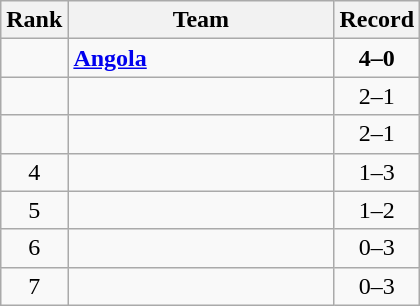<table class=wikitable style="text-align:center;">
<tr>
<th>Rank</th>
<th width=170>Team</th>
<th>Record</th>
</tr>
<tr>
<td></td>
<td align=left> <strong><a href='#'>Angola</a></strong></td>
<td><strong>4–0</strong></td>
</tr>
<tr>
<td></td>
<td align=left></td>
<td>2–1</td>
</tr>
<tr>
<td></td>
<td align=left></td>
<td>2–1</td>
</tr>
<tr>
<td>4</td>
<td align=left></td>
<td>1–3</td>
</tr>
<tr>
<td>5</td>
<td align=left></td>
<td>1–2</td>
</tr>
<tr>
<td>6</td>
<td align=left></td>
<td>0–3</td>
</tr>
<tr>
<td>7</td>
<td align=left></td>
<td>0–3</td>
</tr>
</table>
